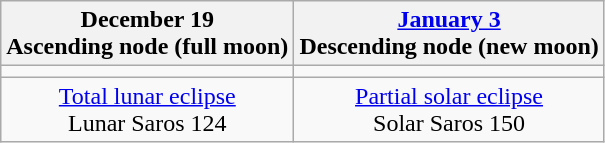<table class="wikitable">
<tr>
<th>December 19<br>Ascending node (full moon)</th>
<th><a href='#'>January 3</a><br>Descending node (new moon)</th>
</tr>
<tr>
<td></td>
<td></td>
</tr>
<tr align=center>
<td><a href='#'>Total lunar eclipse</a><br>Lunar Saros 124</td>
<td><a href='#'>Partial solar eclipse</a><br>Solar Saros 150</td>
</tr>
</table>
